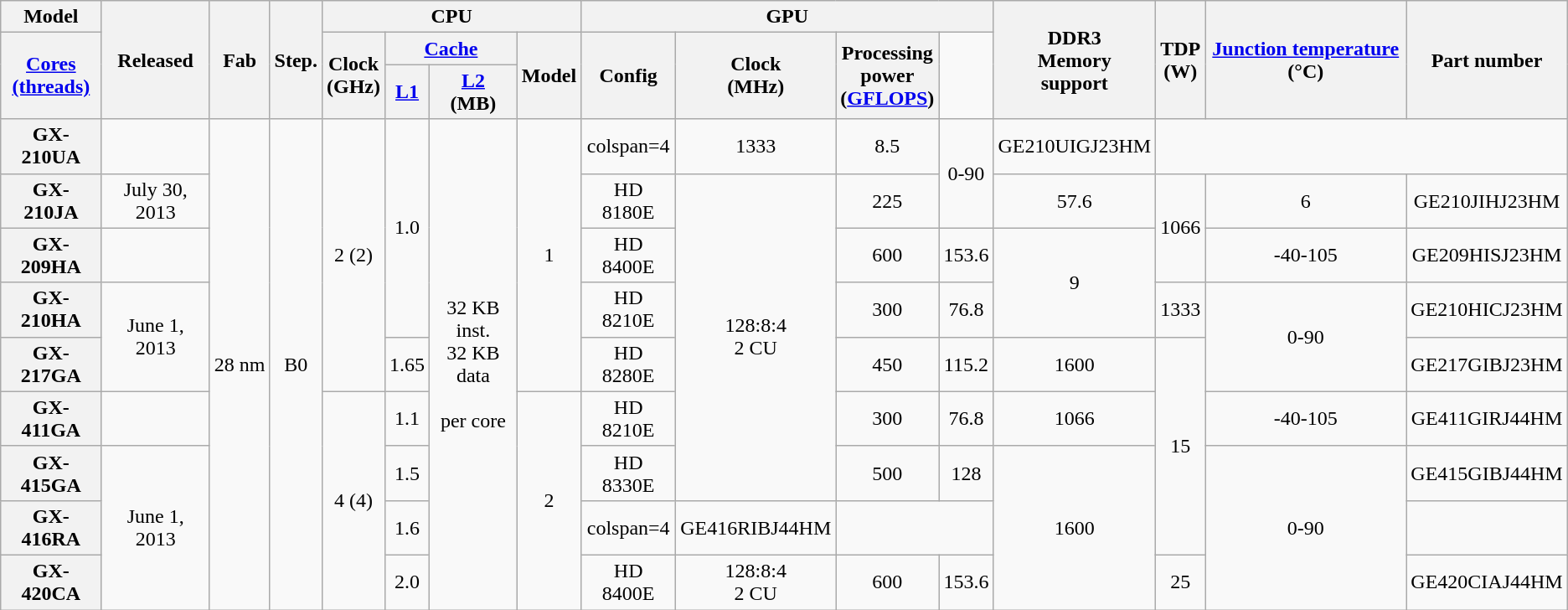<table class="wikitable sortable sort-under" style="text-align: center">
<tr>
<th>Model</th>
<th rowspan=3>Released</th>
<th rowspan=3>Fab</th>
<th rowspan=3>Step.</th>
<th colspan="4">CPU</th>
<th colspan=4>GPU</th>
<th rowspan=3>DDR3<br>Memory<br>support</th>
<th rowspan=3>TDP<br>(W)</th>
<th rowspan=3><a href='#'>Junction temperature</a> (°C)</th>
<th rowspan=3>Part number</th>
</tr>
<tr>
<th rowspan=2><a href='#'>Cores</a><br><a href='#'>(threads)</a></th>
<th rowspan=2>Clock<br>(GHz)</th>
<th colspan="2"><a href='#'>Cache</a></th>
<th rowspan=2>Model</th>
<th rowspan=2>Config</th>
<th rowspan=2>Clock<br>(MHz)</th>
<th rowspan=2>Processing<br>power<br>(<a href='#'>GFLOPS</a>)</th>
</tr>
<tr>
<th><a href='#'>L1</a></th>
<th><a href='#'>L2</a><br>(MB)</th>
</tr>
<tr>
<th>GX-210UA</th>
<td></td>
<td rowspan=9>28 nm</td>
<td rowspan=9>B0</td>
<td rowspan=5>2 (2)</td>
<td rowspan=4>1.0</td>
<td rowspan=9>32 KB inst.<br>32 KB data<br><br>per core</td>
<td rowspan=5>1</td>
<td>colspan=4 </td>
<td>1333</td>
<td>8.5</td>
<td rowspan=2>0-90</td>
<td>GE210UIGJ23HM</td>
</tr>
<tr>
<th>GX-210JA</th>
<td>July 30, 2013</td>
<td>HD 8180E</td>
<td rowspan=6>128:8:4<br>2 CU</td>
<td>225</td>
<td>57.6</td>
<td rowspan=2>1066</td>
<td>6</td>
<td>GE210JIHJ23HM</td>
</tr>
<tr>
<th>GX-209HA</th>
<td></td>
<td>HD 8400E</td>
<td>600</td>
<td>153.6</td>
<td rowspan=2>9</td>
<td>-40-105</td>
<td>GE209HISJ23HM</td>
</tr>
<tr>
<th>GX-210HA</th>
<td rowspan=2>June 1, 2013</td>
<td>HD 8210E</td>
<td>300</td>
<td>76.8</td>
<td>1333</td>
<td rowspan=2>0-90</td>
<td>GE210HICJ23HM</td>
</tr>
<tr>
<th>GX-217GA</th>
<td>1.65</td>
<td>HD 8280E</td>
<td>450</td>
<td>115.2</td>
<td>1600</td>
<td rowspan=4>15</td>
<td>GE217GIBJ23HM</td>
</tr>
<tr>
<th>GX-411GA</th>
<td></td>
<td rowspan=4>4 (4)</td>
<td>1.1</td>
<td rowspan=4>2</td>
<td>HD 8210E</td>
<td>300</td>
<td>76.8</td>
<td>1066</td>
<td>-40-105</td>
<td>GE411GIRJ44HM</td>
</tr>
<tr>
<th>GX-415GA</th>
<td rowspan=3>June 1, 2013</td>
<td>1.5</td>
<td>HD 8330E</td>
<td>500</td>
<td>128</td>
<td rowspan=3>1600</td>
<td rowspan=3>0-90</td>
<td>GE415GIBJ44HM</td>
</tr>
<tr>
<th>GX-416RA</th>
<td>1.6</td>
<td>colspan=4 </td>
<td>GE416RIBJ44HM</td>
</tr>
<tr>
<th>GX-420CA</th>
<td>2.0</td>
<td>HD 8400E</td>
<td>128:8:4<br>2 CU</td>
<td>600</td>
<td>153.6</td>
<td>25</td>
<td>GE420CIAJ44HM</td>
</tr>
</table>
